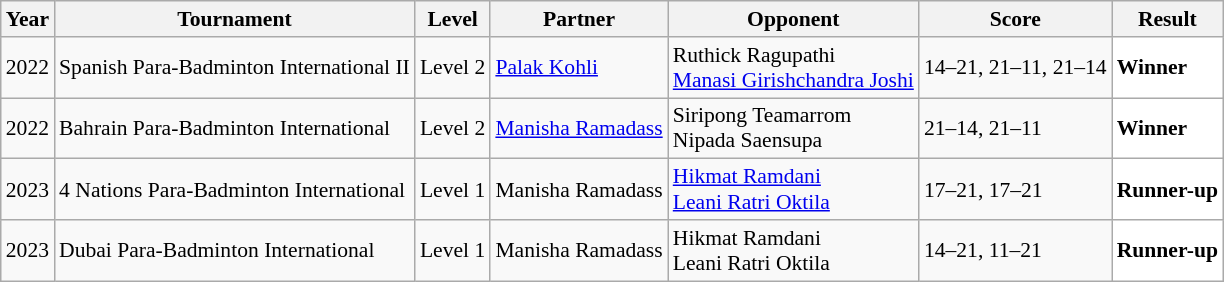<table class="sortable wikitable" style="font-size: 90%;">
<tr>
<th>Year</th>
<th>Tournament</th>
<th>Level</th>
<th>Partner</th>
<th>Opponent</th>
<th>Score</th>
<th>Result</th>
</tr>
<tr>
<td align="center">2022</td>
<td align="left">Spanish Para-Badminton International II</td>
<td align="left">Level 2</td>
<td align="left"> <a href='#'>Palak Kohli</a></td>
<td align="left"> Ruthick Ragupathi<br> <a href='#'>Manasi Girishchandra Joshi</a></td>
<td align="left">14–21, 21–11, 21–14</td>
<td style="text-align:left; background:white"> <strong>Winner</strong></td>
</tr>
<tr>
<td align="center">2022</td>
<td align="left">Bahrain Para-Badminton International</td>
<td align="left">Level 2</td>
<td align="left"> <a href='#'>Manisha Ramadass</a></td>
<td align="left"> Siripong Teamarrom<br> Nipada Saensupa</td>
<td align="left">21–14, 21–11</td>
<td style="text-align:left; background:white"> <strong>Winner</strong></td>
</tr>
<tr>
<td align="center">2023</td>
<td align="left">4 Nations Para-Badminton International</td>
<td align="left">Level 1</td>
<td align="left"> Manisha Ramadass</td>
<td align="left"> <a href='#'>Hikmat Ramdani</a><br> <a href='#'>Leani Ratri Oktila</a></td>
<td align="left">17–21, 17–21</td>
<td style="text-align:left; background:white"> <strong>Runner-up</strong></td>
</tr>
<tr>
<td align="center">2023</td>
<td align="left">Dubai Para-Badminton International</td>
<td align="left">Level 1</td>
<td align="left"> Manisha Ramadass</td>
<td align="left"> Hikmat Ramdani<br> Leani Ratri Oktila</td>
<td align="left">14–21, 11–21</td>
<td style="text-align:left; background:white"> <strong>Runner-up</strong></td>
</tr>
</table>
